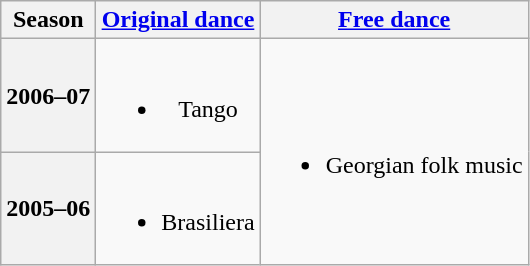<table class="wikitable" style="text-align:center">
<tr>
<th>Season</th>
<th><a href='#'>Original dance</a></th>
<th><a href='#'>Free dance</a></th>
</tr>
<tr>
<th>2006–07 <br> </th>
<td><br><ul><li>Tango <br></li></ul></td>
<td rowspan=2><br><ul><li>Georgian folk music</li></ul></td>
</tr>
<tr>
<th>2005–06 <br> </th>
<td><br><ul><li>Brasiliera <br></li></ul></td>
</tr>
</table>
